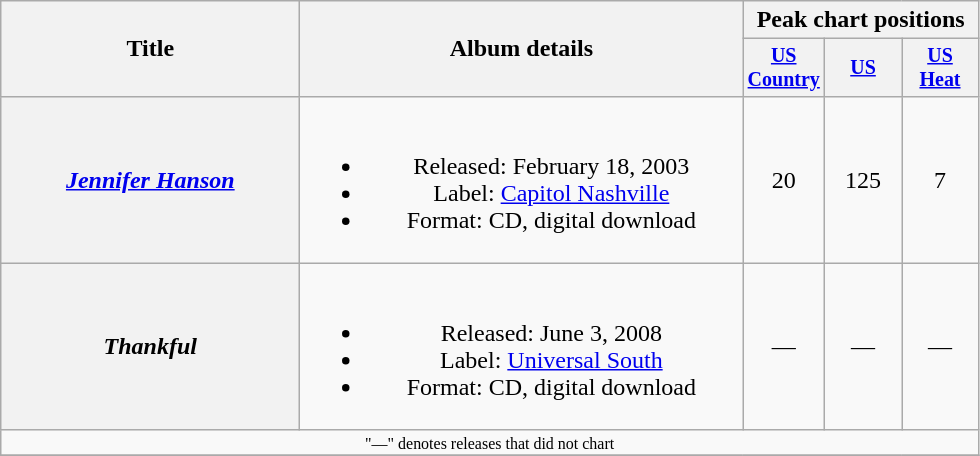<table class="wikitable plainrowheaders" style="text-align:center;">
<tr>
<th rowspan="2" style="width:12em;">Title</th>
<th rowspan="2" style="width:18em;">Album details</th>
<th colspan="3">Peak chart positions</th>
</tr>
<tr style="font-size:smaller;">
<th width="45"><a href='#'>US Country</a></th>
<th width="45"><a href='#'>US</a></th>
<th width="45"><a href='#'>US Heat</a></th>
</tr>
<tr>
<th scope="row"><em><a href='#'>Jennifer Hanson</a></em></th>
<td><br><ul><li>Released: February 18, 2003</li><li>Label: <a href='#'>Capitol Nashville</a></li><li>Format: CD, digital download</li></ul></td>
<td>20</td>
<td>125</td>
<td>7</td>
</tr>
<tr>
<th scope="row"><em>Thankful</em></th>
<td><br><ul><li>Released: June 3, 2008</li><li>Label: <a href='#'>Universal South</a></li><li>Format: CD, digital download</li></ul></td>
<td>—</td>
<td>—</td>
<td>—</td>
</tr>
<tr>
<td colspan="5" style="font-size:8pt">"—" denotes releases that did not chart</td>
</tr>
<tr>
</tr>
</table>
